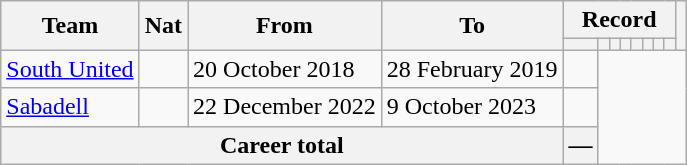<table class="wikitable" style="text-align: center">
<tr>
<th rowspan="2">Team</th>
<th rowspan="2">Nat</th>
<th rowspan="2">From</th>
<th rowspan="2">To</th>
<th colspan="8">Record</th>
<th rowspan=2></th>
</tr>
<tr>
<th></th>
<th></th>
<th></th>
<th></th>
<th></th>
<th></th>
<th></th>
<th></th>
</tr>
<tr>
<td align="left"><a href='#'>South United</a></td>
<td></td>
<td align=left>20 October 2018</td>
<td align=left>28 February 2019<br></td>
<td></td>
</tr>
<tr>
<td align="left"><a href='#'>Sabadell</a></td>
<td></td>
<td align=left>22 December 2022</td>
<td align=left>9 October 2023<br></td>
<td></td>
</tr>
<tr>
<th colspan="4">Career total<br></th>
<th>—</th>
</tr>
</table>
